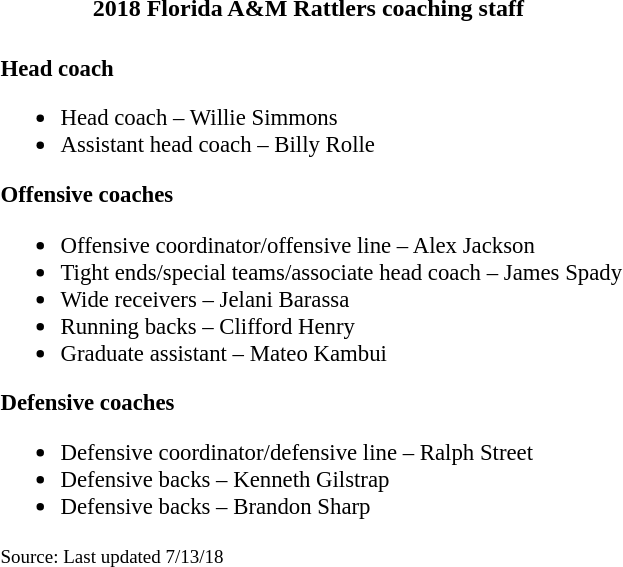<table class="toccolours" style="text-align: left">
<tr align="center">
<th colspan="8" style=><strong>2018 Florida A&M Rattlers coaching staff</strong></th>
</tr>
<tr>
<td valign = "top"></td>
<td style="font-size: 95%;" valign="top"><br><strong>Head coach</strong><ul><li>Head coach – Willie Simmons</li><li>Assistant head coach – Billy Rolle</li></ul><strong>Offensive coaches</strong><ul><li>Offensive coordinator/offensive line – Alex Jackson</li><li>Tight ends/special teams/associate head coach – James Spady</li><li>Wide receivers – Jelani Barassa</li><li>Running backs – Clifford Henry</li><li>Graduate assistant – Mateo Kambui</li></ul><strong>Defensive coaches</strong><ul><li>Defensive coordinator/defensive line – Ralph Street</li><li>Defensive backs – Kenneth Gilstrap</li><li>Defensive backs – Brandon Sharp</li></ul><small>Source: Last updated 7/13/18</small></td>
</tr>
</table>
